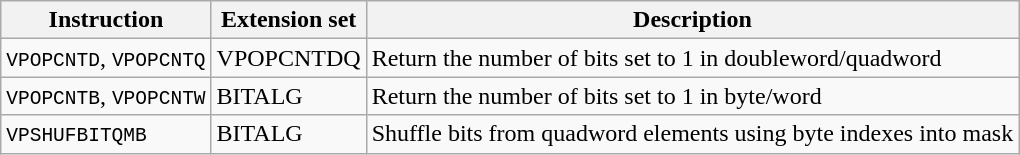<table class="wikitable">
<tr>
<th scope="col">Instruction</th>
<th scope="col">Extension set</th>
<th scope="col">Description</th>
</tr>
<tr>
<td><code>VPOPCNTD</code>, <code>VPOPCNTQ</code></td>
<td>VPOPCNTDQ</td>
<td>Return the number of bits set to 1 in doubleword/quadword</td>
</tr>
<tr>
<td><code>VPOPCNTB</code>, <code>VPOPCNTW</code></td>
<td>BITALG</td>
<td>Return the number of bits set to 1 in byte/word</td>
</tr>
<tr>
<td><code>VPSHUFBITQMB</code></td>
<td>BITALG</td>
<td>Shuffle bits from quadword elements using byte indexes into mask</td>
</tr>
</table>
